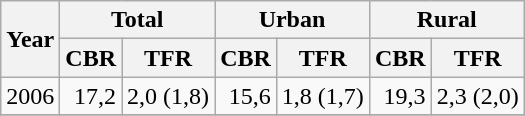<table class="wikitable">
<tr>
<th rowspan=2>Year</th>
<th colspan=2>Total</th>
<th colspan=2>Urban</th>
<th colspan=2>Rural</th>
</tr>
<tr>
<th>CBR</th>
<th>TFR</th>
<th>CBR</th>
<th>TFR</th>
<th>CBR</th>
<th>TFR</th>
</tr>
<tr>
<td>2006</td>
<td style="text-align:right;">17,2</td>
<td style="text-align:right;">2,0 (1,8)</td>
<td style="text-align:right;">15,6</td>
<td style="text-align:right;">1,8 (1,7)</td>
<td style="text-align:right;">19,3</td>
<td style="text-align:right;">2,3 (2,0)</td>
</tr>
<tr>
</tr>
</table>
